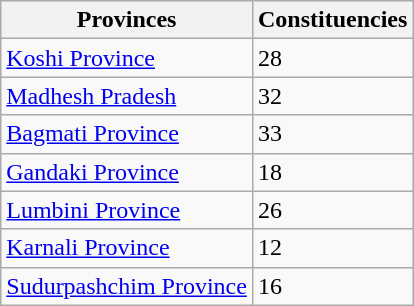<table class = "wikitable">
<tr>
<th>Provinces</th>
<th>Constituencies</th>
</tr>
<tr>
<td><a href='#'>Koshi Province</a></td>
<td>28</td>
</tr>
<tr>
<td><a href='#'>Madhesh Pradesh</a></td>
<td>32</td>
</tr>
<tr>
<td><a href='#'>Bagmati Province</a></td>
<td>33</td>
</tr>
<tr>
<td><a href='#'>Gandaki Province</a></td>
<td>18</td>
</tr>
<tr>
<td><a href='#'>Lumbini Province</a></td>
<td>26</td>
</tr>
<tr>
<td><a href='#'>Karnali Province</a></td>
<td>12</td>
</tr>
<tr>
<td><a href='#'>Sudurpashchim Province</a></td>
<td>16</td>
</tr>
</table>
